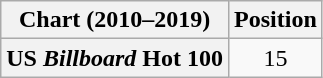<table class="wikitable plainrowheaders" style="text-align:center">
<tr>
<th scope="col">Chart (2010–2019)</th>
<th scope="col">Position</th>
</tr>
<tr>
<th scope="row">US <em>Billboard</em> Hot 100</th>
<td>15</td>
</tr>
</table>
